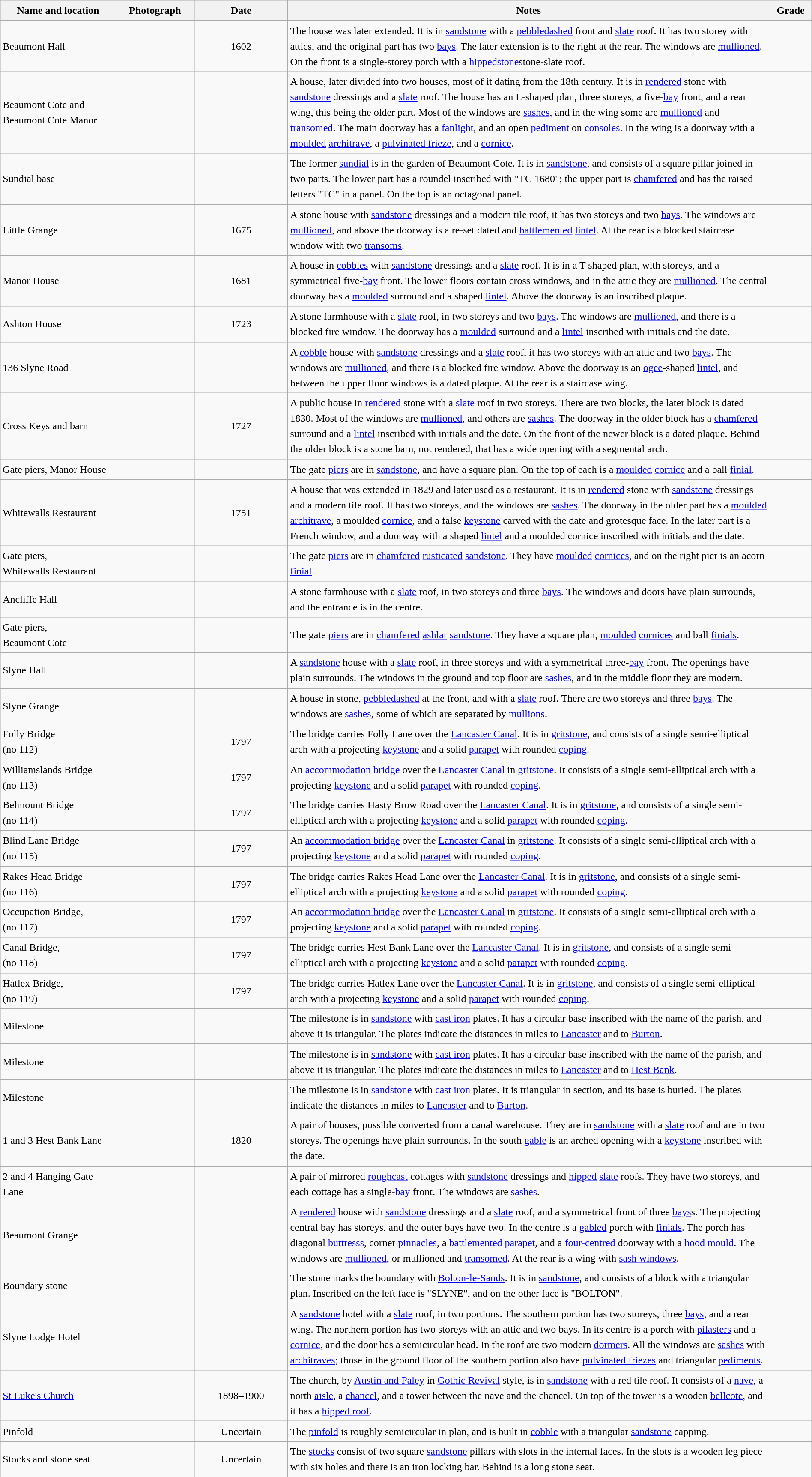<table class="wikitable sortable plainrowheaders" style="width:100%; border:0; text-align:left; line-height:150%;">
<tr>
<th scope="col"  style="width:150px">Name and location</th>
<th scope="col"  style="width:100px" class="unsortable">Photograph</th>
<th scope="col"  style="width:120px">Date</th>
<th scope="col"  style="width:650px" class="unsortable">Notes</th>
<th scope="col"  style="width:50px">Grade</th>
</tr>
<tr>
<td>Beaumont Hall<br><small></small></td>
<td></td>
<td align="center">1602</td>
<td>The house was later extended.  It is in <a href='#'>sandstone</a> with a <a href='#'>pebbledashed</a> front and  <a href='#'>slate</a> roof.  It has two storey with attics, and the original part has two <a href='#'>bays</a>.  The later extension is to the right at the rear.  The windows are <a href='#'>mullioned</a>.  On the front is a single-storey porch with a <a href='#'>hippedstone</a>stone-slate roof.</td>
<td align="center" ></td>
</tr>
<tr>
<td>Beaumont Cote and Beaumont Cote Manor<br><small></small></td>
<td></td>
<td align="center"></td>
<td>A house, later divided into two houses, most of it dating from the 18th century.  It is in <a href='#'>rendered</a> stone with <a href='#'>sandstone</a> dressings and a <a href='#'>slate</a> roof.  The house has an L-shaped plan, three storeys, a five-<a href='#'>bay</a> front, and a rear wing, this being the older part.  Most of the windows are <a href='#'>sashes</a>, and in the wing some are <a href='#'>mullioned</a> and <a href='#'>transomed</a>.  The main doorway has a <a href='#'>fanlight</a>, and an open <a href='#'>pediment</a> on <a href='#'>consoles</a>.  In the wing is a doorway with a <a href='#'>moulded</a> <a href='#'>architrave</a>, a <a href='#'>pulvinated frieze</a>, and a <a href='#'>cornice</a>.</td>
<td align="center" ></td>
</tr>
<tr>
<td>Sundial base<br><small></small></td>
<td></td>
<td align="center"></td>
<td>The former <a href='#'>sundial</a> is in the garden of Beaumont Cote.  It is in <a href='#'>sandstone</a>, and consists of a square pillar joined in two parts.  The lower part has a roundel inscribed with "TC 1680"; the upper part is <a href='#'>chamfered</a> and has the raised letters "TC" in a panel. On the top is an octagonal panel.</td>
<td align="center" ></td>
</tr>
<tr>
<td>Little Grange<br><small></small></td>
<td></td>
<td align="center">1675</td>
<td>A stone house with <a href='#'>sandstone</a> dressings and a modern tile roof, it has two storeys and two <a href='#'>bays</a>.  The windows are <a href='#'>mullioned</a>, and above the doorway is a re-set dated and <a href='#'>battlemented</a> <a href='#'>lintel</a>.  At the rear is a blocked staircase window with two <a href='#'>transoms</a>.</td>
<td align="center" ></td>
</tr>
<tr>
<td>Manor House<br><small></small></td>
<td></td>
<td align="center">1681</td>
<td>A house in <a href='#'>cobbles</a> with <a href='#'>sandstone</a> dressings and a <a href='#'>slate</a> roof.  It is in a T-shaped plan, with  storeys, and a symmetrical five-<a href='#'>bay</a> front.  The lower floors contain cross windows, and in the attic they are <a href='#'>mullioned</a>.  The central doorway has a <a href='#'>moulded</a> surround and a shaped <a href='#'>lintel</a>.  Above the doorway is an inscribed plaque.</td>
<td align="center" ></td>
</tr>
<tr>
<td>Ashton House<br><small></small></td>
<td></td>
<td align="center">1723</td>
<td>A stone farmhouse with a <a href='#'>slate</a> roof, in two storeys and two <a href='#'>bays</a>.  The windows are <a href='#'>mullioned</a>, and there is a blocked fire window.  The doorway has a <a href='#'>moulded</a> surround and a <a href='#'>lintel</a> inscribed with initials and the date.</td>
<td align="center" ></td>
</tr>
<tr>
<td>136 Slyne Road<br><small></small></td>
<td></td>
<td align="center"></td>
<td>A <a href='#'>cobble</a> house with <a href='#'>sandstone</a> dressings and a <a href='#'>slate</a> roof, it has two storeys with an attic and two <a href='#'>bays</a>.  The windows are <a href='#'>mullioned</a>, and there is a blocked fire window.  Above the doorway is an <a href='#'>ogee</a>-shaped <a href='#'>lintel</a>, and between the upper floor windows is a dated plaque.  At the rear is a staircase wing.</td>
<td align="center" ></td>
</tr>
<tr>
<td>Cross Keys and barn<br><small></small></td>
<td></td>
<td align="center">1727</td>
<td>A public house in <a href='#'>rendered</a> stone with a <a href='#'>slate</a> roof in two storeys.  There are two blocks, the later block is dated 1830.  Most of the windows are <a href='#'>mullioned</a>, and others are <a href='#'>sashes</a>.  The doorway in the older block has a <a href='#'>chamfered</a> surround and a <a href='#'>lintel</a> inscribed with initials and the date.  On the front of the newer block is a dated plaque.  Behind the older block is a stone barn, not rendered, that has a wide opening with a segmental arch.</td>
<td align="center" ></td>
</tr>
<tr>
<td>Gate piers, Manor House<br><small></small></td>
<td></td>
<td align="center"></td>
<td>The gate <a href='#'>piers</a> are in <a href='#'>sandstone</a>, and have a square plan.  On the top of each is a <a href='#'>moulded</a> <a href='#'>cornice</a> and a ball <a href='#'>finial</a>.</td>
<td align="center" ></td>
</tr>
<tr>
<td>Whitewalls Restaurant<br><small></small></td>
<td></td>
<td align="center">1751</td>
<td>A house that was extended in 1829 and later used as a restaurant.  It is in <a href='#'>rendered</a> stone with <a href='#'>sandstone</a> dressings and a modern tile roof.  It has two storeys, and the windows are <a href='#'>sashes</a>.  The doorway in the older part has a <a href='#'>moulded</a> <a href='#'>architrave</a>, a moulded <a href='#'>cornice</a>, and a false <a href='#'>keystone</a> carved with the date and grotesque face.  In the later part is a French window, and a doorway with a shaped <a href='#'>lintel</a> and a moulded cornice inscribed with initials and the date.</td>
<td align="center" ></td>
</tr>
<tr>
<td>Gate piers,<br>Whitewalls Restaurant<br><small></small></td>
<td></td>
<td align="center"></td>
<td>The gate <a href='#'>piers</a> are in <a href='#'>chamfered</a> <a href='#'>rusticated</a> <a href='#'>sandstone</a>.  They have <a href='#'>moulded</a> <a href='#'>cornices</a>, and on the right pier is an acorn <a href='#'>finial</a>.</td>
<td align="center" ></td>
</tr>
<tr>
<td>Ancliffe Hall<br><small></small></td>
<td></td>
<td align="center"></td>
<td>A stone farmhouse with a <a href='#'>slate</a> roof, in two storeys and three <a href='#'>bays</a>.  The windows and doors have plain surrounds, and the entrance is in the centre.</td>
<td align="center" ></td>
</tr>
<tr>
<td>Gate piers,<br>Beaumont Cote<br><small></small></td>
<td></td>
<td align="center"></td>
<td>The gate <a href='#'>piers</a> are in <a href='#'>chamfered</a> <a href='#'>ashlar</a> <a href='#'>sandstone</a>.  They have a square plan, <a href='#'>moulded</a> <a href='#'>cornices</a> and ball <a href='#'>finials</a>.</td>
<td align="center" ></td>
</tr>
<tr>
<td>Slyne Hall<br><small></small></td>
<td></td>
<td align="center"></td>
<td>A <a href='#'>sandstone</a> house with a <a href='#'>slate</a> roof, in three storeys and with a symmetrical three-<a href='#'>bay</a> front.  The openings have plain surrounds.  The windows in the ground and top floor are <a href='#'>sashes</a>, and in the middle floor they are modern.</td>
<td align="center" ></td>
</tr>
<tr>
<td>Slyne Grange<br><small></small></td>
<td></td>
<td align="center"></td>
<td>A house in stone, <a href='#'>pebbledashed</a> at the front, and with a <a href='#'>slate</a> roof.  There are two storeys and three <a href='#'>bays</a>.  The windows are <a href='#'>sashes</a>, some of which are separated by <a href='#'>mullions</a>.</td>
<td align="center" ></td>
</tr>
<tr>
<td>Folly Bridge<br>(no 112)<br><small></small></td>
<td></td>
<td align="center">1797</td>
<td>The bridge carries Folly Lane over the <a href='#'>Lancaster Canal</a>.  It is in <a href='#'>gritstone</a>, and consists of a single semi-elliptical arch with a projecting <a href='#'>keystone</a> and a solid <a href='#'>parapet</a> with rounded <a href='#'>coping</a>.</td>
<td align="center" ></td>
</tr>
<tr>
<td>Williamslands Bridge<br>(no 113)<br><small></small></td>
<td></td>
<td align="center">1797</td>
<td>An <a href='#'>accommodation bridge</a> over the <a href='#'>Lancaster Canal</a> in <a href='#'>gritstone</a>.  It consists of a single semi-elliptical arch with a projecting <a href='#'>keystone</a> and a solid <a href='#'>parapet</a> with rounded <a href='#'>coping</a>.</td>
<td align="center" ></td>
</tr>
<tr>
<td>Belmount Bridge<br>(no 114)<br><small></small></td>
<td></td>
<td align="center">1797</td>
<td>The bridge carries Hasty Brow Road over the <a href='#'>Lancaster Canal</a>.  It is in <a href='#'>gritstone</a>, and consists of a single semi-elliptical arch with a projecting <a href='#'>keystone</a> and a solid <a href='#'>parapet</a> with rounded <a href='#'>coping</a>.</td>
<td align="center" ></td>
</tr>
<tr>
<td>Blind Lane Bridge<br>(no 115)<br><small></small></td>
<td></td>
<td align="center">1797</td>
<td>An <a href='#'>accommodation bridge</a> over the <a href='#'>Lancaster Canal</a> in <a href='#'>gritstone</a>.  It consists of a single semi-elliptical arch with a projecting <a href='#'>keystone</a> and a solid <a href='#'>parapet</a> with rounded <a href='#'>coping</a>.</td>
<td align="center" ></td>
</tr>
<tr>
<td>Rakes Head Bridge<br>(no 116)<br><small></small></td>
<td></td>
<td align="center">1797</td>
<td>The bridge carries Rakes Head Lane over the <a href='#'>Lancaster Canal</a>.  It is in <a href='#'>gritstone</a>, and consists of a single semi-elliptical arch with a projecting <a href='#'>keystone</a> and a solid <a href='#'>parapet</a> with rounded <a href='#'>coping</a>.</td>
<td align="center" ></td>
</tr>
<tr>
<td>Occupation Bridge,<br>(no 117)<br><small></small></td>
<td></td>
<td align="center">1797</td>
<td>An <a href='#'>accommodation bridge</a> over the <a href='#'>Lancaster Canal</a> in <a href='#'>gritstone</a>.  It consists of a single semi-elliptical arch with a projecting <a href='#'>keystone</a> and a solid <a href='#'>parapet</a> with rounded <a href='#'>coping</a>.</td>
<td align="center" ></td>
</tr>
<tr>
<td>Canal Bridge,<br>(no 118)<br><small></small></td>
<td></td>
<td align="center">1797</td>
<td>The bridge carries Hest Bank Lane over the <a href='#'>Lancaster Canal</a>.  It is in <a href='#'>gritstone</a>, and consists of a single semi-elliptical arch with a projecting <a href='#'>keystone</a> and a solid <a href='#'>parapet</a> with rounded <a href='#'>coping</a>.</td>
<td align="center" ></td>
</tr>
<tr>
<td>Hatlex Bridge,<br>(no 119)<br><small></small></td>
<td></td>
<td align="center">1797</td>
<td>The bridge carries Hatlex Lane over the <a href='#'>Lancaster Canal</a>.  It is in <a href='#'>gritstone</a>, and consists of a single semi-elliptical arch with a projecting <a href='#'>keystone</a> and a solid <a href='#'>parapet</a> with rounded <a href='#'>coping</a>.</td>
<td align="center" ></td>
</tr>
<tr>
<td>Milestone<br><small></small></td>
<td></td>
<td align="center"></td>
<td>The milestone is in <a href='#'>sandstone</a> with <a href='#'>cast iron</a> plates.  It has a circular base inscribed with the name of the parish, and above it is triangular.  The plates indicate the distances in miles to <a href='#'>Lancaster</a> and to <a href='#'>Burton</a>.</td>
<td align="center" ></td>
</tr>
<tr>
<td>Milestone<br><small></small></td>
<td></td>
<td align="center"></td>
<td>The milestone is in <a href='#'>sandstone</a> with <a href='#'>cast iron</a> plates.  It has a circular base inscribed with the name of the parish, and above it is triangular.  The plates indicate the distances in miles to <a href='#'>Lancaster</a> and to <a href='#'>Hest Bank</a>.</td>
<td align="center" ></td>
</tr>
<tr>
<td>Milestone<br><small></small></td>
<td></td>
<td align="center"></td>
<td>The milestone is in <a href='#'>sandstone</a> with <a href='#'>cast iron</a> plates.  It is triangular in section, and its base is buried.  The plates indicate the distances in miles to <a href='#'>Lancaster</a> and to <a href='#'>Burton</a>.</td>
<td align="center" ></td>
</tr>
<tr>
<td>1 and 3 Hest Bank Lane<br><small></small></td>
<td></td>
<td align="center">1820</td>
<td>A pair of houses, possible converted from a canal warehouse.  They are in <a href='#'>sandstone</a> with a <a href='#'>slate</a> roof and are in two storeys.  The openings have plain surrounds.  In the south <a href='#'>gable</a> is an arched opening with a <a href='#'>keystone</a> inscribed with the date.</td>
<td align="center" ></td>
</tr>
<tr>
<td>2 and 4 Hanging Gate Lane<br><small></small></td>
<td></td>
<td align="center"></td>
<td>A pair of mirrored <a href='#'>roughcast</a> cottages with <a href='#'>sandstone</a> dressings and <a href='#'>hipped</a> <a href='#'>slate</a> roofs.  They have two storeys, and each cottage has a single-<a href='#'>bay</a> front.  The windows are <a href='#'>sashes</a>.</td>
<td align="center" ></td>
</tr>
<tr>
<td>Beaumont Grange<br><small></small></td>
<td></td>
<td align="center"></td>
<td>A <a href='#'>rendered</a> house with <a href='#'>sandstone</a> dressings and a <a href='#'>slate</a> roof, and a symmetrical front of three <a href='#'>bays</a>s.  The projecting central bay has  storeys, and the outer bays have two.  In the centre is a <a href='#'>gabled</a> porch with <a href='#'>finials</a>.  The porch has diagonal <a href='#'>buttresss</a>, corner <a href='#'>pinnacles</a>, a <a href='#'>battlemented</a> <a href='#'>parapet</a>, and a <a href='#'>four-centred</a> doorway with a <a href='#'>hood mould</a>.  The windows are <a href='#'>mullioned</a>, or mullioned and <a href='#'>transomed</a>.  At the rear is a wing with <a href='#'>sash windows</a>.</td>
<td align="center" ></td>
</tr>
<tr>
<td>Boundary stone<br><small></small></td>
<td></td>
<td align="center"></td>
<td>The stone marks the boundary with <a href='#'>Bolton-le-Sands</a>.  It is in <a href='#'>sandstone</a>, and consists of a block with a triangular plan.  Inscribed on the left face is "SLYNE", and on the other face is "BOLTON".</td>
<td align="center" ></td>
</tr>
<tr>
<td>Slyne Lodge Hotel<br><small></small></td>
<td></td>
<td align="center"></td>
<td>A <a href='#'>sandstone</a> hotel with a <a href='#'>slate</a> roof, in two portions.  The southern portion has two storeys, three <a href='#'>bays</a>, and a rear wing.  The northern portion has two storeys with an attic and two bays.  In its centre is a porch with <a href='#'>pilasters</a> and a <a href='#'>cornice</a>, and the door has a semicircular head.  In the roof are two modern <a href='#'>dormers</a>.  All the windows are <a href='#'>sashes</a> with <a href='#'>architraves</a>; those in the ground floor of the southern portion also have <a href='#'>pulvinated friezes</a> and triangular <a href='#'>pediments</a>.</td>
<td align="center" ></td>
</tr>
<tr>
<td><a href='#'>St Luke's Church</a><br><small></small></td>
<td></td>
<td align="center">1898–1900</td>
<td>The church, by <a href='#'>Austin and Paley</a> in <a href='#'>Gothic Revival</a> style, is in <a href='#'>sandstone</a> with a red tile roof.  It consists of a <a href='#'>nave</a>, a north <a href='#'>aisle</a>, a <a href='#'>chancel</a>, and a tower between the nave and the chancel.  On top of the tower is a wooden <a href='#'>bellcote</a>, and it has a <a href='#'>hipped roof</a>.</td>
<td align="center" ></td>
</tr>
<tr>
<td>Pinfold<br><small></small></td>
<td></td>
<td align="center">Uncertain</td>
<td>The <a href='#'>pinfold</a> is roughly semicircular in plan, and is built in <a href='#'>cobble</a> with a triangular <a href='#'>sandstone</a> capping.</td>
<td align="center" ></td>
</tr>
<tr>
<td>Stocks and stone seat<br><small></small></td>
<td></td>
<td align="center">Uncertain</td>
<td>The <a href='#'>stocks</a> consist of two square <a href='#'>sandstone</a> pillars with slots in the internal faces.  In the slots is a wooden leg piece with six holes and there is an iron locking bar.  Behind is a long stone seat.</td>
<td align="center" ></td>
</tr>
<tr>
</tr>
</table>
